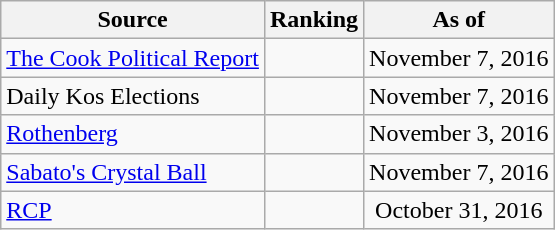<table class="wikitable" style="text-align:center">
<tr>
<th>Source</th>
<th>Ranking</th>
<th>As of</th>
</tr>
<tr>
<td align=left><a href='#'>The Cook Political Report</a></td>
<td></td>
<td>November 7, 2016</td>
</tr>
<tr>
<td align=left>Daily Kos Elections</td>
<td></td>
<td>November 7, 2016</td>
</tr>
<tr>
<td align=left><a href='#'>Rothenberg</a></td>
<td></td>
<td>November 3, 2016</td>
</tr>
<tr>
<td align=left><a href='#'>Sabato's Crystal Ball</a></td>
<td></td>
<td>November 7, 2016</td>
</tr>
<tr>
<td align="left"><a href='#'>RCP</a></td>
<td></td>
<td>October 31, 2016</td>
</tr>
</table>
